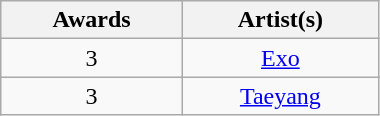<table class="wikitable" style="width:20%; text-align:center;">
<tr>
<th scope="col">Awards</th>
<th scope="col">Artist(s)</th>
</tr>
<tr>
<td align=center rowspan=>3</td>
<td><a href='#'>Exo</a></td>
</tr>
<tr>
<td>3</td>
<td><a href='#'>Taeyang</a></td>
</tr>
</table>
